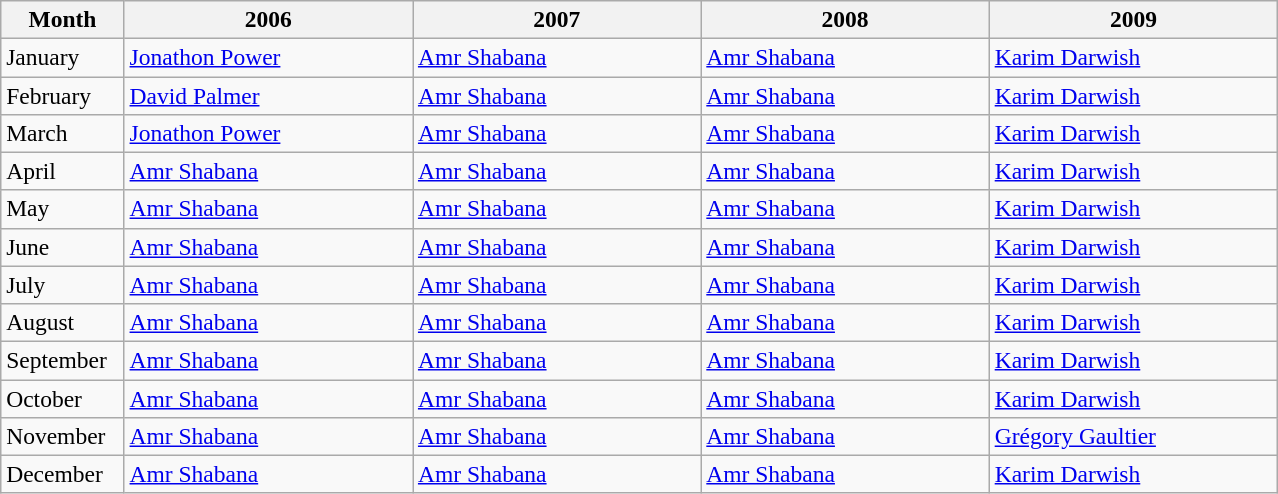<table class=wikitable style="font-size:98%;">
<tr>
<th style="width:75px;">Month</th>
<th style="width:185px;">2006</th>
<th style="width:185px;">2007</th>
<th style="width:185px;">2008</th>
<th style="width:185px;">2009</th>
</tr>
<tr>
<td>January</td>
<td> <a href='#'>Jonathon Power</a></td>
<td> <a href='#'>Amr Shabana</a></td>
<td> <a href='#'>Amr Shabana</a></td>
<td> <a href='#'>Karim Darwish</a></td>
</tr>
<tr>
<td>February</td>
<td> <a href='#'>David Palmer</a></td>
<td> <a href='#'>Amr Shabana</a></td>
<td> <a href='#'>Amr Shabana</a></td>
<td> <a href='#'>Karim Darwish</a></td>
</tr>
<tr>
<td>March</td>
<td> <a href='#'>Jonathon Power</a></td>
<td> <a href='#'>Amr Shabana</a></td>
<td> <a href='#'>Amr Shabana</a></td>
<td> <a href='#'>Karim Darwish</a></td>
</tr>
<tr>
<td>April</td>
<td> <a href='#'>Amr Shabana</a></td>
<td> <a href='#'>Amr Shabana</a></td>
<td> <a href='#'>Amr Shabana</a></td>
<td> <a href='#'>Karim Darwish</a></td>
</tr>
<tr>
<td>May</td>
<td> <a href='#'>Amr Shabana</a></td>
<td> <a href='#'>Amr Shabana</a></td>
<td> <a href='#'>Amr Shabana</a></td>
<td> <a href='#'>Karim Darwish</a></td>
</tr>
<tr>
<td>June</td>
<td> <a href='#'>Amr Shabana</a></td>
<td> <a href='#'>Amr Shabana</a></td>
<td> <a href='#'>Amr Shabana</a></td>
<td> <a href='#'>Karim Darwish</a></td>
</tr>
<tr>
<td>July</td>
<td> <a href='#'>Amr Shabana</a></td>
<td> <a href='#'>Amr Shabana</a></td>
<td> <a href='#'>Amr Shabana</a></td>
<td> <a href='#'>Karim Darwish</a></td>
</tr>
<tr>
<td>August</td>
<td> <a href='#'>Amr Shabana</a></td>
<td> <a href='#'>Amr Shabana</a></td>
<td> <a href='#'>Amr Shabana</a></td>
<td> <a href='#'>Karim Darwish</a></td>
</tr>
<tr>
<td>September</td>
<td> <a href='#'>Amr Shabana</a></td>
<td> <a href='#'>Amr Shabana</a></td>
<td> <a href='#'>Amr Shabana</a></td>
<td> <a href='#'>Karim Darwish</a></td>
</tr>
<tr>
<td>October</td>
<td> <a href='#'>Amr Shabana</a></td>
<td> <a href='#'>Amr Shabana</a></td>
<td> <a href='#'>Amr Shabana</a></td>
<td> <a href='#'>Karim Darwish</a></td>
</tr>
<tr>
<td>November</td>
<td> <a href='#'>Amr Shabana</a></td>
<td> <a href='#'>Amr Shabana</a></td>
<td> <a href='#'>Amr Shabana</a></td>
<td> <a href='#'>Grégory Gaultier</a></td>
</tr>
<tr>
<td>December</td>
<td> <a href='#'>Amr Shabana</a></td>
<td> <a href='#'>Amr Shabana</a></td>
<td> <a href='#'>Amr Shabana</a></td>
<td> <a href='#'>Karim Darwish</a></td>
</tr>
</table>
